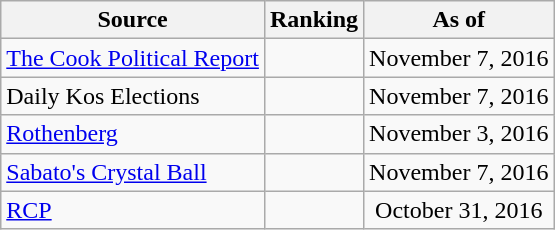<table class="wikitable" style="text-align:center">
<tr>
<th>Source</th>
<th>Ranking</th>
<th>As of</th>
</tr>
<tr>
<td align=left><a href='#'>The Cook Political Report</a></td>
<td></td>
<td>November 7, 2016</td>
</tr>
<tr>
<td align=left>Daily Kos Elections</td>
<td></td>
<td>November 7, 2016</td>
</tr>
<tr>
<td align=left><a href='#'>Rothenberg</a></td>
<td></td>
<td>November 3, 2016</td>
</tr>
<tr>
<td align=left><a href='#'>Sabato's Crystal Ball</a></td>
<td></td>
<td>November 7, 2016</td>
</tr>
<tr>
<td align="left"><a href='#'>RCP</a></td>
<td></td>
<td>October 31, 2016</td>
</tr>
</table>
